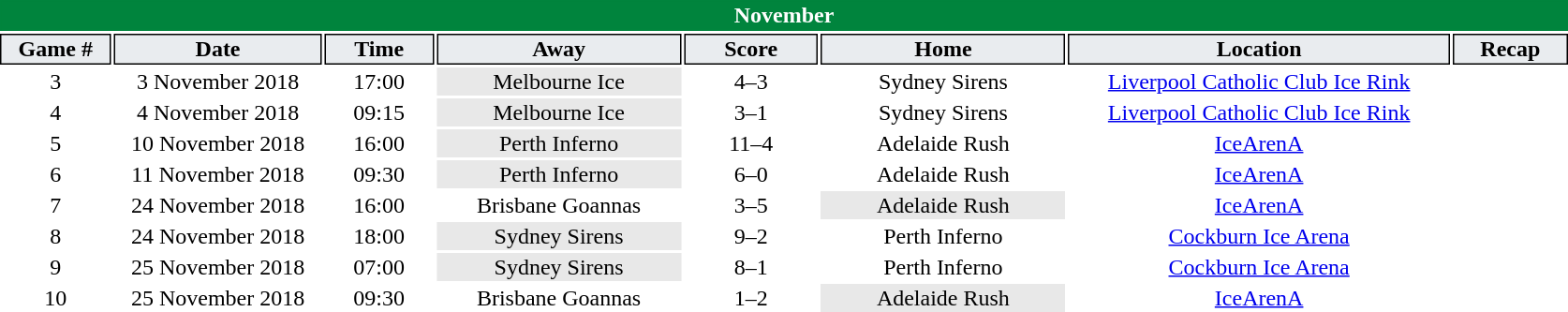<table class="toccolours" style="width:70em;text-align: center">
<tr>
<th colspan="8" style="background:#00843d;color:white;border:#00843d 1px solid">November</th>
</tr>
<tr>
<th style="background:#e9ecef;color:black;border:#000000 1px solid; width: 40px">Game #</th>
<th style="background:#e9ecef;color:black;border:#000000 1px solid; width: 80px">Date</th>
<th style="background:#e9ecef;color:black;border:#000000 1px solid; width: 40px">Time</th>
<th style="background:#e9ecef;color:black;border:#000000 1px solid; width: 95px">Away</th>
<th style="background:#e9ecef;color:black;border:#000000 1px solid; width: 50px">Score</th>
<th style="background:#e9ecef;color:black;border:#000000 1px solid; width: 95px">Home</th>
<th style="background:#e9ecef;color:black;border:#000000 1px solid; width: 150px">Location</th>
<th style="background:#e9ecef;color:black;border:#000000 1px solid; width: 40px">Recap</th>
</tr>
<tr>
<td>3</td>
<td>3 November 2018</td>
<td>17:00</td>
<td bgcolor="#e8e8e8">Melbourne Ice</td>
<td>4–3</td>
<td>Sydney Sirens</td>
<td><a href='#'>Liverpool Catholic Club Ice Rink</a></td>
<td></td>
</tr>
<tr>
<td>4</td>
<td>4 November 2018</td>
<td>09:15</td>
<td bgcolor="#e8e8e8">Melbourne Ice</td>
<td>3–1</td>
<td>Sydney Sirens</td>
<td><a href='#'>Liverpool Catholic Club Ice Rink</a></td>
<td></td>
</tr>
<tr>
<td>5</td>
<td>10 November 2018</td>
<td>16:00</td>
<td bgcolor="#e8e8e8">Perth Inferno</td>
<td>11–4</td>
<td>Adelaide Rush</td>
<td><a href='#'>IceArenA</a></td>
<td></td>
</tr>
<tr>
<td>6</td>
<td>11 November 2018</td>
<td>09:30</td>
<td bgcolor="#e8e8e8">Perth Inferno</td>
<td>6–0</td>
<td>Adelaide Rush</td>
<td><a href='#'>IceArenA</a></td>
<td></td>
</tr>
<tr>
<td>7</td>
<td>24 November 2018</td>
<td>16:00</td>
<td>Brisbane Goannas</td>
<td>3–5</td>
<td bgcolor="#e8e8e8">Adelaide Rush</td>
<td><a href='#'>IceArenA</a></td>
<td></td>
</tr>
<tr>
<td>8</td>
<td>24 November 2018</td>
<td>18:00</td>
<td bgcolor="#e8e8e8">Sydney Sirens</td>
<td>9–2</td>
<td>Perth Inferno</td>
<td><a href='#'>Cockburn Ice Arena</a></td>
<td></td>
</tr>
<tr>
<td>9</td>
<td>25 November 2018</td>
<td>07:00</td>
<td bgcolor="#e8e8e8">Sydney Sirens</td>
<td>8–1</td>
<td>Perth Inferno</td>
<td><a href='#'>Cockburn Ice Arena</a></td>
<td></td>
</tr>
<tr>
<td>10</td>
<td>25 November 2018</td>
<td>09:30</td>
<td>Brisbane Goannas</td>
<td>1–2</td>
<td bgcolor="#e8e8e8">Adelaide Rush</td>
<td><a href='#'>IceArenA</a></td>
<td></td>
</tr>
<tr>
</tr>
</table>
